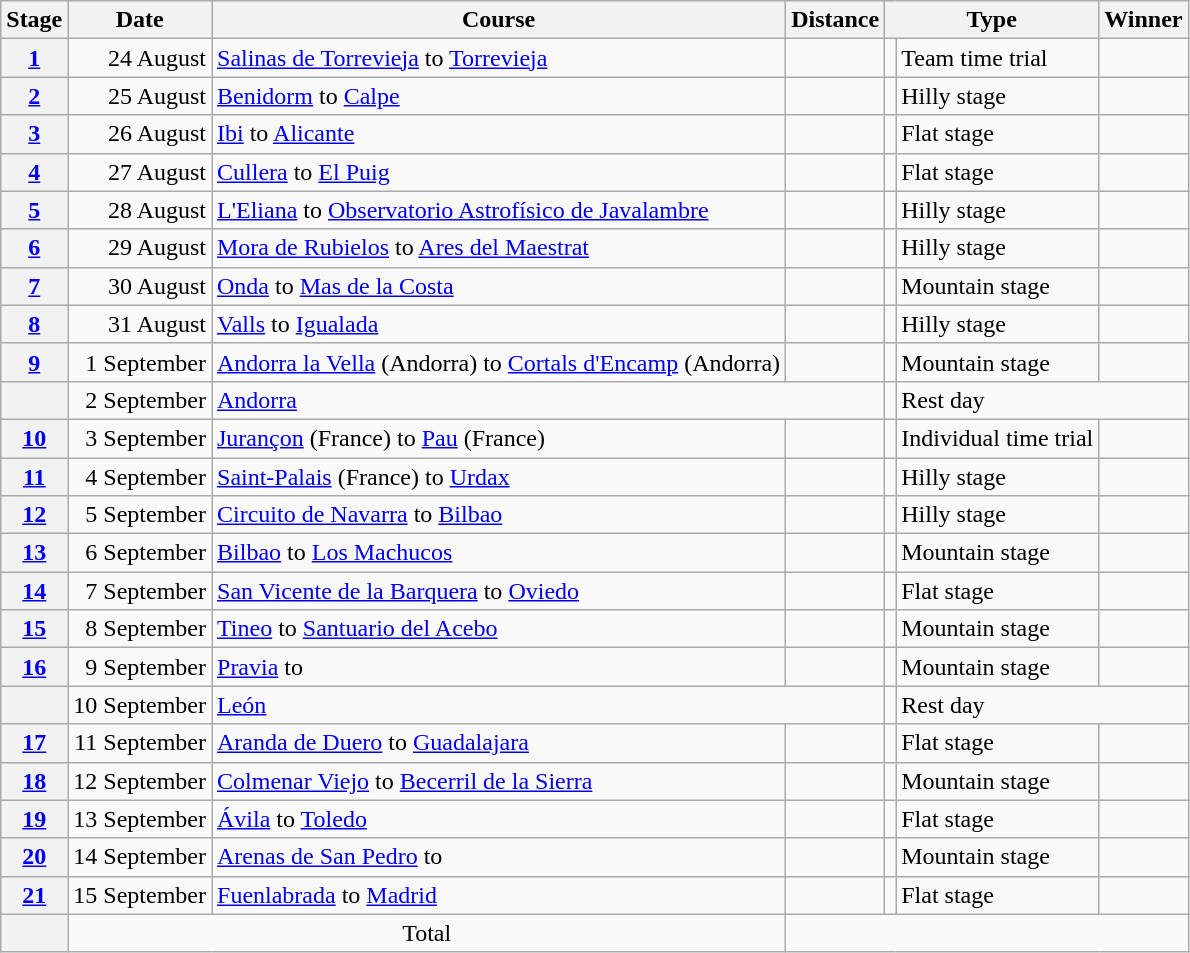<table class="wikitable">
<tr>
<th scope="col">Stage</th>
<th scope="col">Date</th>
<th scope="col">Course</th>
<th scope="col">Distance</th>
<th scope="col" colspan="2">Type</th>
<th scope="col">Winner</th>
</tr>
<tr>
<th scope="row"><a href='#'>1</a></th>
<td style="text-align:right">24 August</td>
<td><a href='#'>Salinas de Torrevieja</a> to <a href='#'>Torrevieja</a></td>
<td style="text-align:center;"></td>
<td></td>
<td>Team time trial</td>
<td> </td>
</tr>
<tr>
<th scope="row"><a href='#'>2</a></th>
<td style="text-align:right">25 August</td>
<td><a href='#'>Benidorm</a> to <a href='#'>Calpe</a></td>
<td style="text-align:center;"></td>
<td></td>
<td>Hilly stage</td>
<td></td>
</tr>
<tr>
<th scope="row"><a href='#'>3</a></th>
<td style="text-align:right">26 August</td>
<td><a href='#'>Ibi</a> to <a href='#'>Alicante</a></td>
<td style="text-align:center;"></td>
<td></td>
<td>Flat stage</td>
<td></td>
</tr>
<tr>
<th scope="row"><a href='#'>4</a></th>
<td style="text-align:right">27 August</td>
<td><a href='#'>Cullera</a> to <a href='#'>El Puig</a></td>
<td style="text-align:center;"></td>
<td></td>
<td>Flat stage</td>
<td></td>
</tr>
<tr>
<th scope="row"><a href='#'>5</a></th>
<td style="text-align:right">28 August</td>
<td><a href='#'>L'Eliana</a> to <a href='#'>Observatorio Astrofísico de Javalambre</a></td>
<td style="text-align:center;"></td>
<td></td>
<td>Hilly stage</td>
<td></td>
</tr>
<tr>
<th scope="row"><a href='#'>6</a></th>
<td style="text-align:right">29 August</td>
<td><a href='#'>Mora de Rubielos</a> to <a href='#'>Ares del Maestrat</a></td>
<td style="text-align:center;"></td>
<td></td>
<td>Hilly stage</td>
<td></td>
</tr>
<tr>
<th scope="row"><a href='#'>7</a></th>
<td style="text-align:right">30 August</td>
<td><a href='#'>Onda</a> to <a href='#'>Mas de la Costa</a></td>
<td style="text-align:center;"></td>
<td></td>
<td>Mountain stage</td>
<td></td>
</tr>
<tr>
<th scope="row"><a href='#'>8</a></th>
<td style="text-align:right">31 August</td>
<td><a href='#'>Valls</a> to <a href='#'>Igualada</a></td>
<td style="text-align:center;"></td>
<td></td>
<td>Hilly stage</td>
<td></td>
</tr>
<tr>
<th scope="row"><a href='#'>9</a></th>
<td style="text-align:right">1 September</td>
<td><a href='#'>Andorra la Vella</a> (Andorra) to <a href='#'>Cortals d'Encamp</a> (Andorra)</td>
<td style="text-align:center;"></td>
<td></td>
<td>Mountain stage</td>
<td></td>
</tr>
<tr>
<th></th>
<td style="text-align:right">2 September</td>
<td colspan="2" style="text-align:left;"><a href='#'>Andorra</a></td>
<td></td>
<td colspan="2">Rest day</td>
</tr>
<tr>
<th scope="row"><a href='#'>10</a></th>
<td style="text-align:right">3 September</td>
<td><a href='#'>Jurançon</a> (France) to <a href='#'>Pau</a> (France)</td>
<td style="text-align:center;"></td>
<td></td>
<td>Individual time trial</td>
<td></td>
</tr>
<tr>
<th scope="row"><a href='#'>11</a></th>
<td style="text-align:right">4 September</td>
<td><a href='#'>Saint-Palais</a> (France) to <a href='#'>Urdax</a></td>
<td style="text-align:center;"></td>
<td></td>
<td>Hilly stage</td>
<td></td>
</tr>
<tr>
<th scope="row"><a href='#'>12</a></th>
<td style="text-align:right">5 September</td>
<td><a href='#'>Circuito de Navarra</a> to <a href='#'>Bilbao</a></td>
<td style="text-align:center;"></td>
<td></td>
<td>Hilly stage</td>
<td></td>
</tr>
<tr>
<th scope="row"><a href='#'>13</a></th>
<td style="text-align:right">6 September</td>
<td><a href='#'>Bilbao</a> to <a href='#'>Los Machucos</a></td>
<td style="text-align:center;"></td>
<td></td>
<td>Mountain stage</td>
<td></td>
</tr>
<tr>
<th scope="row"><a href='#'>14</a></th>
<td style="text-align:right">7 September</td>
<td><a href='#'>San Vicente de la Barquera</a> to <a href='#'>Oviedo</a></td>
<td style="text-align:center;"></td>
<td></td>
<td>Flat stage</td>
<td></td>
</tr>
<tr>
<th scope="row"><a href='#'>15</a></th>
<td style="text-align:right">8 September</td>
<td><a href='#'>Tineo</a> to <a href='#'>Santuario del Acebo</a></td>
<td style="text-align:center;"></td>
<td></td>
<td>Mountain stage</td>
<td></td>
</tr>
<tr>
<th scope="row"><a href='#'>16</a></th>
<td style="text-align:right">9 September</td>
<td><a href='#'>Pravia</a> to </td>
<td style="text-align:center;"></td>
<td></td>
<td>Mountain stage</td>
<td></td>
</tr>
<tr>
<th></th>
<td style="text-align:right">10 September</td>
<td colspan="2" style="text-align:left;"><a href='#'>León</a></td>
<td></td>
<td colspan="2">Rest day</td>
</tr>
<tr>
<th scope="row"><a href='#'>17</a></th>
<td style="text-align:right">11 September</td>
<td><a href='#'>Aranda de Duero</a> to <a href='#'>Guadalajara</a></td>
<td style="text-align:center;"></td>
<td></td>
<td>Flat stage</td>
<td></td>
</tr>
<tr>
<th scope="row"><a href='#'>18</a></th>
<td style="text-align:right">12 September</td>
<td><a href='#'>Colmenar Viejo</a> to <a href='#'>Becerril de la Sierra</a></td>
<td style="text-align:center;"></td>
<td></td>
<td>Mountain stage</td>
<td></td>
</tr>
<tr>
<th scope="row"><a href='#'>19</a></th>
<td style="text-align:right">13 September</td>
<td><a href='#'>Ávila</a> to <a href='#'>Toledo</a></td>
<td style="text-align:center;"></td>
<td></td>
<td>Flat stage</td>
<td></td>
</tr>
<tr>
<th scope="row"><a href='#'>20</a></th>
<td style="text-align:right">14 September</td>
<td><a href='#'>Arenas de San Pedro</a> to </td>
<td style="text-align:center;"></td>
<td></td>
<td>Mountain stage</td>
<td></td>
</tr>
<tr>
<th scope="row"><a href='#'>21</a></th>
<td style="text-align:right">15 September</td>
<td><a href='#'>Fuenlabrada</a> to <a href='#'>Madrid</a></td>
<td style="text-align:center;"></td>
<td></td>
<td>Flat stage</td>
<td></td>
</tr>
<tr>
<th scope="row"></th>
<td colspan="2" style="text-align:center">Total</td>
<td colspan="5" style="text-align:center"></td>
</tr>
</table>
